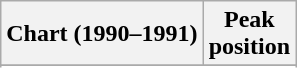<table class="wikitable">
<tr>
<th>Chart (1990–1991)</th>
<th>Peak<br>position</th>
</tr>
<tr>
</tr>
<tr>
</tr>
</table>
